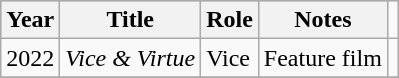<table class="wikitable">
<tr style="background:#b0c4de; text-align:center;">
<th>Year</th>
<th>Title</th>
<th>Role</th>
<th>Notes</th>
</tr>
<tr>
<td>2022</td>
<td><em>Vice & Virtue</em></td>
<td>Vice</td>
<td>Feature film</td>
<td></td>
</tr>
<tr>
</tr>
</table>
